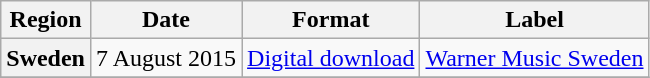<table class="wikitable plainrowheaders">
<tr>
<th scope="col">Region</th>
<th scope="col">Date</th>
<th scope="col">Format</th>
<th scope="col">Label</th>
</tr>
<tr>
<th scope="row">Sweden</th>
<td>7 August 2015</td>
<td><a href='#'>Digital download</a></td>
<td><a href='#'>Warner Music Sweden</a></td>
</tr>
<tr>
</tr>
</table>
